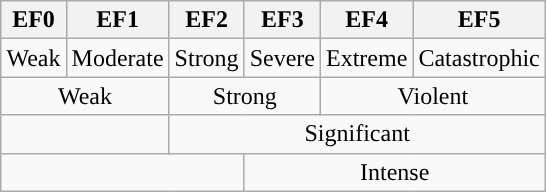<table class="wikitable" style="text-align:center; float:right; margin:0.5em 0 1.3em 1.4em;">
<tr>
<th>EF0</th>
<th>EF1</th>
<th>EF2</th>
<th>EF3</th>
<th>EF4</th>
<th>EF5</th>
</tr>
<tr>
<td colspan="1" style="background: #">Weak</td>
<td colspan="1" style="background: #">Moderate</td>
<td colspan="1" style="background: #">Strong</td>
<td colspan="1" style="background: #">Severe</td>
<td colspan="1" style="background: #">Extreme</td>
<td colspan="1" style="background: #">Catastrophic</td>
</tr>
<tr>
<td colspan="2" style="background: #">Weak</td>
<td colspan="2" style="background: #">Strong</td>
<td colspan="2" style="background: #">Violent</td>
</tr>
<tr>
<td colspan="2"></td>
<td colspan="4" style="background: #">Significant</td>
</tr>
<tr>
<td colspan="3"></td>
<td colspan="3" style="background: #">Intense</td>
</tr>
</table>
